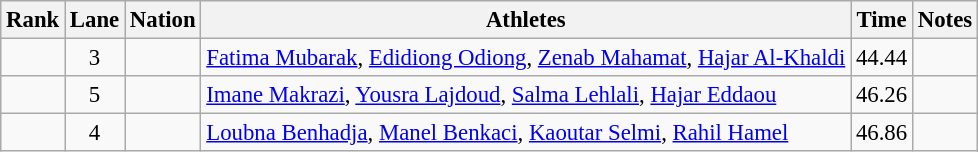<table class="wikitable sortable" style="text-align:center;font-size:95%">
<tr>
<th>Rank</th>
<th>Lane</th>
<th>Nation</th>
<th>Athletes</th>
<th>Time</th>
<th>Notes</th>
</tr>
<tr>
<td></td>
<td>3</td>
<td align=left></td>
<td align=left><a href='#'>Fatima Mubarak</a>, <a href='#'>Edidiong Odiong</a>, <a href='#'>Zenab Mahamat</a>, <a href='#'>Hajar Al-Khaldi</a></td>
<td>44.44</td>
<td></td>
</tr>
<tr>
<td></td>
<td>5</td>
<td align=left></td>
<td align=left><a href='#'>Imane Makrazi</a>, <a href='#'>Yousra Lajdoud</a>, <a href='#'>Salma Lehlali</a>, <a href='#'>Hajar Eddaou</a></td>
<td>46.26</td>
<td></td>
</tr>
<tr>
<td></td>
<td>4</td>
<td align=left></td>
<td align=left><a href='#'>Loubna Benhadja</a>, <a href='#'>Manel Benkaci</a>, <a href='#'>Kaoutar Selmi</a>, <a href='#'>Rahil Hamel</a></td>
<td>46.86</td>
<td></td>
</tr>
</table>
